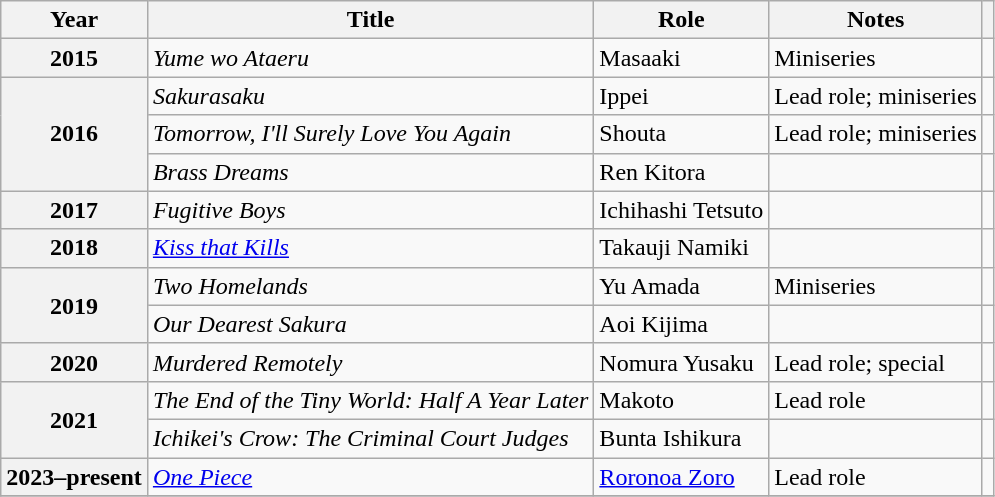<table class="wikitable plainrowheaders sortable">
<tr>
<th scope="col">Year</th>
<th scope="col">Title</th>
<th scope="col">Role</th>
<th scope="col" class="unsortable">Notes</th>
<th scope="col" class="unsortable"></th>
</tr>
<tr>
<th scope="row">2015</th>
<td><em>Yume wo Ataeru</em></td>
<td>Masaaki</td>
<td>Miniseries</td>
<td style="text-align:center"></td>
</tr>
<tr>
<th rowspan="3" scope="row">2016</th>
<td><em>Sakurasaku</em></td>
<td>Ippei</td>
<td>Lead role; miniseries</td>
<td style="text-align:center"></td>
</tr>
<tr>
<td><em>Tomorrow, I'll Surely Love You Again</em></td>
<td>Shouta</td>
<td>Lead role; miniseries</td>
<td style="text-align:center"></td>
</tr>
<tr>
<td><em>Brass Dreams</em></td>
<td>Ren Kitora</td>
<td></td>
<td style="text-align:center"></td>
</tr>
<tr>
<th scope="row">2017</th>
<td><em>Fugitive Boys</em></td>
<td>Ichihashi Tetsuto</td>
<td></td>
<td style="text-align:center"></td>
</tr>
<tr>
<th scope="row">2018</th>
<td><em><a href='#'>Kiss that Kills</a></em></td>
<td>Takauji Namiki</td>
<td></td>
<td style="text-align:center"></td>
</tr>
<tr>
<th rowspan="2" scope="row">2019</th>
<td><em>Two Homelands</em></td>
<td>Yu Amada</td>
<td>Miniseries</td>
<td style="text-align:center"></td>
</tr>
<tr>
<td><em>Our Dearest Sakura</em></td>
<td>Aoi Kijima</td>
<td></td>
<td style="text-align:center"></td>
</tr>
<tr>
<th scope="row">2020</th>
<td><em>Murdered Remotely</em></td>
<td>Nomura Yusaku</td>
<td>Lead role; special</td>
<td style="text-align:center"></td>
</tr>
<tr>
<th rowspan="2" scope="row">2021</th>
<td><em>The End of the Tiny World: Half A Year Later</em></td>
<td>Makoto</td>
<td>Lead role</td>
<td style="text-align:center"></td>
</tr>
<tr>
<td><em>Ichikei's Crow: The Criminal Court Judges</em></td>
<td>Bunta Ishikura</td>
<td></td>
<td style="text-align:center"></td>
</tr>
<tr>
<th scope="row">2023–present</th>
<td><em><a href='#'>One Piece</a></em></td>
<td><a href='#'>Roronoa Zoro</a></td>
<td>Lead role</td>
<td style="text-align:center"></td>
</tr>
<tr>
</tr>
</table>
